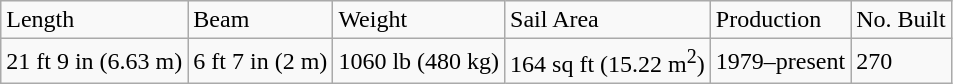<table class="wikitable">
<tr>
<td>Length</td>
<td>Beam</td>
<td>Weight</td>
<td>Sail Area</td>
<td>Production</td>
<td>No. Built</td>
</tr>
<tr>
<td>21 ft 9 in (6.63 m)</td>
<td>6 ft 7 in (2 m)</td>
<td>1060 lb (480 kg)</td>
<td>164 sq ft (15.22 m<sup>2</sup>)</td>
<td>1979–present</td>
<td> 270</td>
</tr>
</table>
